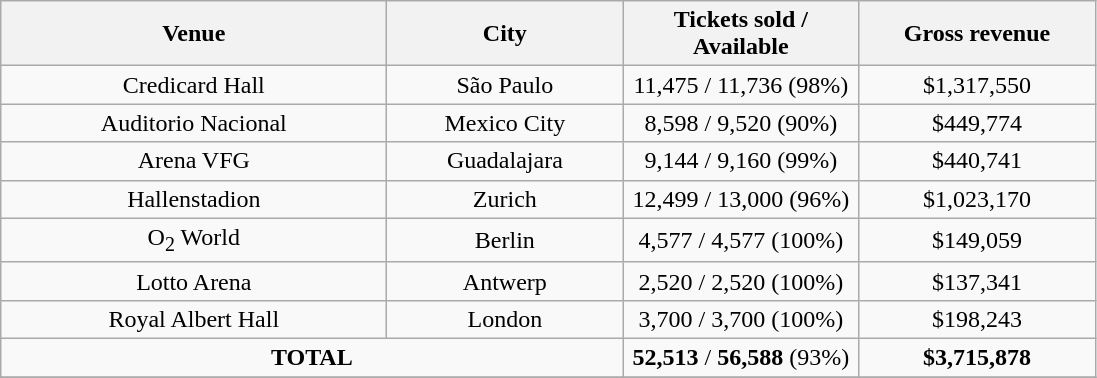<table class="wikitable" style="text-align:center;">
<tr>
<th style="width:250px;">Venue</th>
<th style="width:150px;">City</th>
<th style="width:150px;">Tickets sold / Available</th>
<th style="width:150px;">Gross revenue</th>
</tr>
<tr>
<td>Credicard Hall</td>
<td>São Paulo</td>
<td>11,475 / 11,736 (98%)</td>
<td>$1,317,550</td>
</tr>
<tr>
<td>Auditorio Nacional</td>
<td>Mexico City</td>
<td>8,598 / 9,520 (90%)</td>
<td>$449,774</td>
</tr>
<tr>
<td>Arena VFG</td>
<td>Guadalajara</td>
<td>9,144 / 9,160 (99%)</td>
<td>$440,741</td>
</tr>
<tr>
<td>Hallenstadion</td>
<td>Zurich</td>
<td>12,499 / 13,000 (96%)</td>
<td>$1,023,170</td>
</tr>
<tr>
<td>O<sub>2</sub> World</td>
<td>Berlin</td>
<td>4,577 / 4,577 (100%)</td>
<td>$149,059</td>
</tr>
<tr>
<td>Lotto Arena</td>
<td>Antwerp</td>
<td>2,520 / 2,520 (100%)</td>
<td>$137,341</td>
</tr>
<tr>
<td>Royal Albert Hall</td>
<td>London</td>
<td>3,700 / 3,700 (100%)</td>
<td>$198,243</td>
</tr>
<tr>
<td colspan="2"><strong>TOTAL</strong></td>
<td><strong>52,513</strong> / <strong>56,588</strong> (93%)</td>
<td><strong>$3,715,878</strong></td>
</tr>
<tr>
</tr>
</table>
